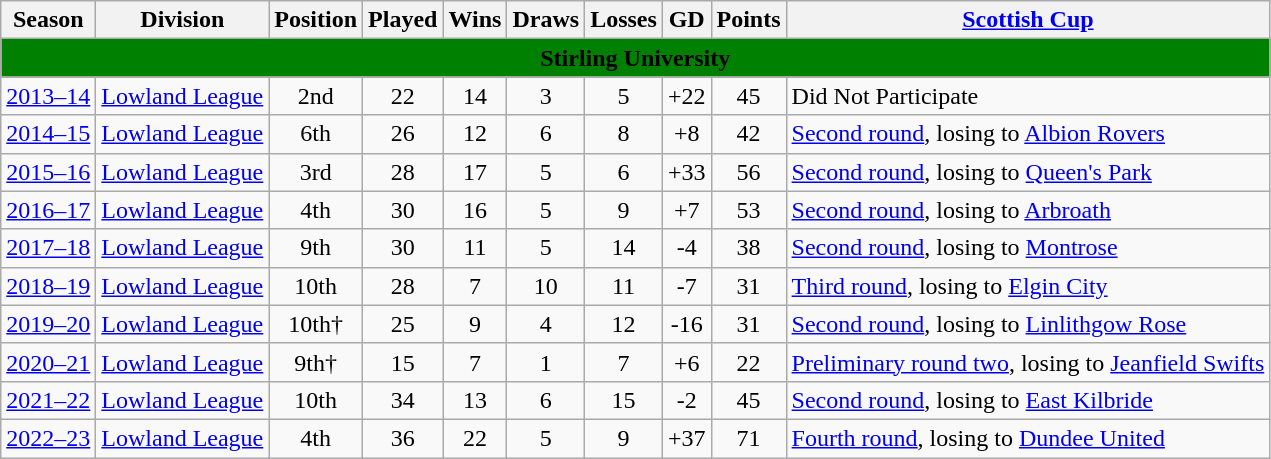<table class="wikitable">
<tr>
<th>Season</th>
<th>Division</th>
<th>Position</th>
<th>Played</th>
<th>Wins</th>
<th>Draws</th>
<th>Losses</th>
<th>GD</th>
<th>Points</th>
<th><a href='#'>Scottish Cup</a></th>
</tr>
<tr>
<td colspan="10"  style="text-align:center; background:green;"><span><strong>Stirling University</strong></span></td>
</tr>
<tr>
<td style="text-align:center;"><a href='#'>2013–14</a></td>
<td style="text-align:center;"><a href='#'>Lowland League</a></td>
<td style="text-align:center;">2nd</td>
<td style="text-align:center;">22</td>
<td style="text-align:center;">14</td>
<td style="text-align:center;">3</td>
<td style="text-align:center;">5</td>
<td style="text-align:center;">+22</td>
<td style="text-align:center;">45</td>
<td><div>Did Not Participate</div></td>
</tr>
<tr>
<td style="text-align:center;"><a href='#'>2014–15</a></td>
<td style="text-align:center;"><a href='#'>Lowland League</a></td>
<td style="text-align:center;">6th</td>
<td style="text-align:center;">26</td>
<td style="text-align:center;">12</td>
<td style="text-align:center;">6</td>
<td style="text-align:center;">8</td>
<td style="text-align:center;">+8</td>
<td style="text-align:center;">42</td>
<td><a href='#'>Second round</a>, losing to <a href='#'>Albion Rovers</a></td>
</tr>
<tr>
<td style="text-align:center;"><a href='#'>2015–16</a></td>
<td style="text-align:center;"><a href='#'>Lowland League</a></td>
<td style="text-align:center;">3rd</td>
<td style="text-align:center;">28</td>
<td style="text-align:center;">17</td>
<td style="text-align:center;">5</td>
<td style="text-align:center;">6</td>
<td style="text-align:center;">+33</td>
<td style="text-align:center;">56</td>
<td><a href='#'>Second round</a>, losing to <a href='#'>Queen's Park</a></td>
</tr>
<tr>
<td style="text-align:center;"><a href='#'>2016–17</a></td>
<td style="text-align:center;"><a href='#'>Lowland League</a></td>
<td style="text-align:center;">4th</td>
<td style="text-align:center;">30</td>
<td style="text-align:center;">16</td>
<td style="text-align:center;">5</td>
<td style="text-align:center;">9</td>
<td style="text-align:center;">+7</td>
<td style="text-align:center;">53</td>
<td><a href='#'>Second round</a>, losing to <a href='#'>Arbroath</a></td>
</tr>
<tr>
<td style="text-align:center;"><a href='#'>2017–18</a></td>
<td style="text-align:center;"><a href='#'>Lowland League</a></td>
<td style="text-align:center;">9th</td>
<td style="text-align:center;">30</td>
<td style="text-align:center;">11</td>
<td style="text-align:center;">5</td>
<td style="text-align:center;">14</td>
<td style="text-align:center;">-4</td>
<td style="text-align:center;">38</td>
<td><a href='#'>Second round</a>, losing to <a href='#'>Montrose</a></td>
</tr>
<tr>
<td style="text-align:center;"><a href='#'>2018–19</a></td>
<td style="text-align:center;"><a href='#'>Lowland League</a></td>
<td style="text-align:center;">10th</td>
<td style="text-align:center;">28</td>
<td style="text-align:center;">7</td>
<td style="text-align:center;">10</td>
<td style="text-align:center;">11</td>
<td style="text-align:center;">-7</td>
<td style="text-align:center;">31</td>
<td><a href='#'>Third round</a>, losing to <a href='#'>Elgin City</a></td>
</tr>
<tr>
<td style="text-align:center;"><a href='#'>2019–20</a></td>
<td style="text-align:center;"><a href='#'>Lowland League</a></td>
<td style="text-align:center;">10th†</td>
<td style="text-align:center;">25</td>
<td style="text-align:center;">9</td>
<td style="text-align:center;">4</td>
<td style="text-align:center;">12</td>
<td style="text-align:center;">-16</td>
<td style="text-align:center;">31</td>
<td><a href='#'>Second round</a>, losing to <a href='#'>Linlithgow Rose</a></td>
</tr>
<tr>
<td style="text-align:center;"><a href='#'>2020–21</a></td>
<td style="text-align:center;"><a href='#'>Lowland League</a></td>
<td style="text-align:center;">9th†</td>
<td style="text-align:center;">15</td>
<td style="text-align:center;">7</td>
<td style="text-align:center;">1</td>
<td style="text-align:center;">7</td>
<td style="text-align:center;">+6</td>
<td style="text-align:center;">22</td>
<td><a href='#'>Preliminary round two</a>, losing to <a href='#'>Jeanfield Swifts</a></td>
</tr>
<tr>
<td style="text-align:center;"><a href='#'>2021–22</a></td>
<td style="text-align:center;"><a href='#'>Lowland League</a></td>
<td style="text-align:center;">10th</td>
<td style="text-align:center;">34</td>
<td style="text-align:center;">13</td>
<td style="text-align:center;">6</td>
<td style="text-align:center;">15</td>
<td style="text-align:center;">-2</td>
<td style="text-align:center;">45</td>
<td><a href='#'>Second round</a>, losing to <a href='#'>East Kilbride</a></td>
</tr>
<tr>
<td style="text-align:center;"><a href='#'>2022–23</a></td>
<td style="text-align:center;"><a href='#'>Lowland League</a></td>
<td style="text-align:center;">4th</td>
<td style="text-align:center;">36</td>
<td style="text-align:center;">22</td>
<td style="text-align:center;">5</td>
<td style="text-align:center;">9</td>
<td style="text-align:center;">+37</td>
<td style="text-align:center;">71</td>
<td><a href='#'>Fourth round</a>, losing to <a href='#'>Dundee United</a></td>
</tr>
</table>
